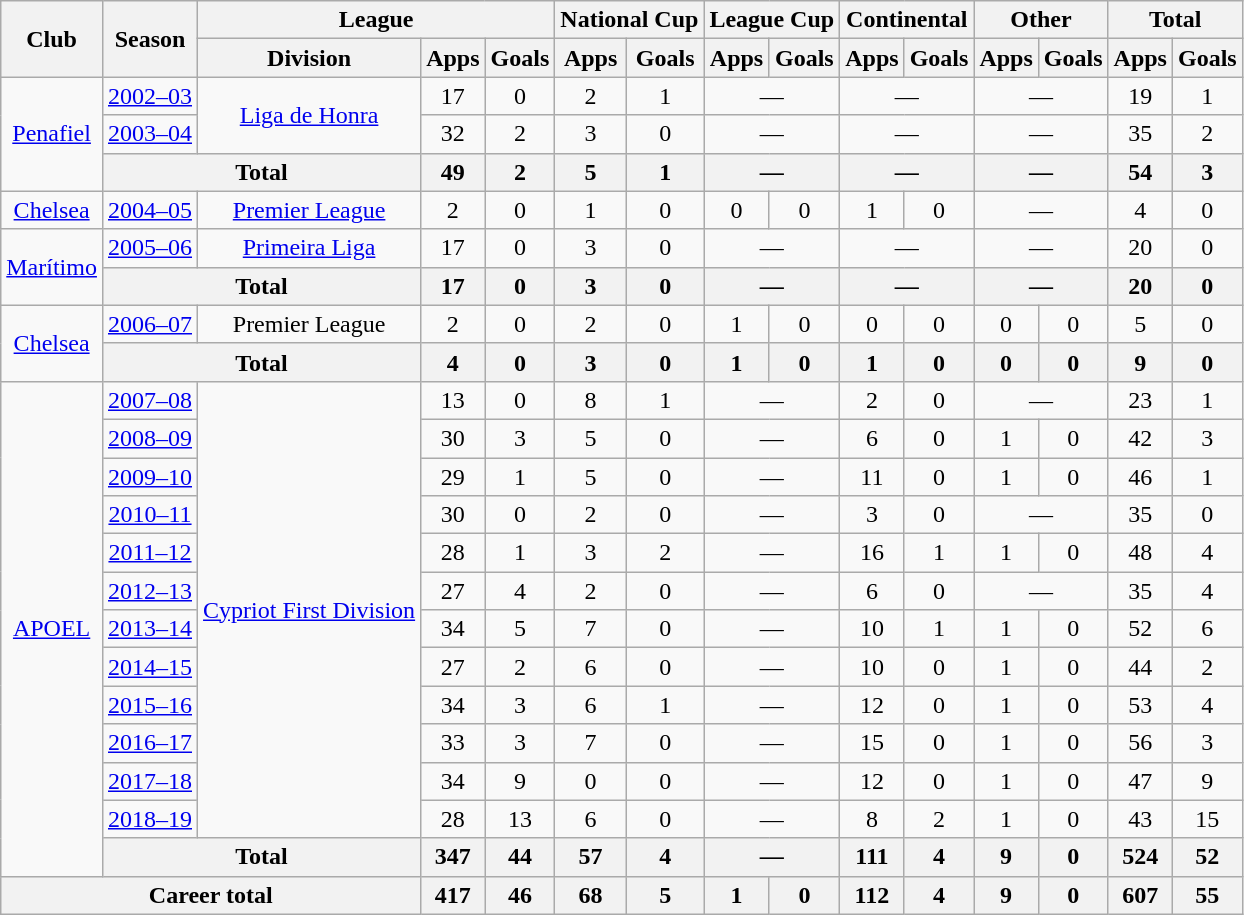<table class="wikitable" style="text-align: center;">
<tr>
<th rowspan="2">Club</th>
<th rowspan="2">Season</th>
<th colspan="3">League</th>
<th colspan="2">National Cup</th>
<th colspan="2">League Cup</th>
<th colspan="2">Continental</th>
<th colspan="2">Other</th>
<th colspan="2">Total</th>
</tr>
<tr>
<th>Division</th>
<th>Apps</th>
<th>Goals</th>
<th>Apps</th>
<th>Goals</th>
<th>Apps</th>
<th>Goals</th>
<th>Apps</th>
<th>Goals</th>
<th>Apps</th>
<th>Goals</th>
<th>Apps</th>
<th>Goals</th>
</tr>
<tr>
<td rowspan="3" valign="center"><a href='#'>Penafiel</a></td>
<td><a href='#'>2002–03</a></td>
<td rowspan="2"><a href='#'>Liga de Honra</a></td>
<td>17</td>
<td>0</td>
<td>2</td>
<td>1</td>
<td colspan="2">—</td>
<td colspan="2">—</td>
<td colspan="2">—</td>
<td>19</td>
<td>1</td>
</tr>
<tr>
<td><a href='#'>2003–04</a></td>
<td>32</td>
<td>2</td>
<td>3</td>
<td>0</td>
<td colspan="2">—</td>
<td colspan="2">—</td>
<td colspan="2">—</td>
<td>35</td>
<td>2</td>
</tr>
<tr>
<th colspan="2">Total</th>
<th>49</th>
<th>2</th>
<th>5</th>
<th>1</th>
<th colspan="2">—</th>
<th colspan="2">—</th>
<th colspan="2">—</th>
<th>54</th>
<th>3</th>
</tr>
<tr>
<td valign="center"><a href='#'>Chelsea</a></td>
<td><a href='#'>2004–05</a></td>
<td><a href='#'>Premier League</a></td>
<td>2</td>
<td>0</td>
<td>1</td>
<td>0</td>
<td>0</td>
<td>0</td>
<td>1</td>
<td>0</td>
<td colspan="2">—</td>
<td>4</td>
<td>0</td>
</tr>
<tr>
<td rowspan="2" valign="center"><a href='#'>Marítimo</a></td>
<td><a href='#'>2005–06</a></td>
<td><a href='#'>Primeira Liga</a></td>
<td>17</td>
<td>0</td>
<td>3</td>
<td>0</td>
<td colspan="2">—</td>
<td colspan="2">—</td>
<td colspan="2">—</td>
<td>20</td>
<td>0</td>
</tr>
<tr>
<th colspan="2">Total</th>
<th>17</th>
<th>0</th>
<th>3</th>
<th>0</th>
<th colspan="2">—</th>
<th colspan="2">—</th>
<th colspan="2">—</th>
<th>20</th>
<th>0</th>
</tr>
<tr>
<td rowspan="2" valign="center"><a href='#'>Chelsea</a></td>
<td><a href='#'>2006–07</a></td>
<td>Premier League</td>
<td>2</td>
<td>0</td>
<td>2</td>
<td>0</td>
<td>1</td>
<td>0</td>
<td>0</td>
<td>0</td>
<td>0</td>
<td>0</td>
<td>5</td>
<td>0</td>
</tr>
<tr>
<th colspan="2">Total</th>
<th>4</th>
<th>0</th>
<th>3</th>
<th>0</th>
<th>1</th>
<th>0</th>
<th>1</th>
<th>0</th>
<th>0</th>
<th>0</th>
<th>9</th>
<th>0</th>
</tr>
<tr>
<td rowspan="13" valign="center"><a href='#'>APOEL</a></td>
<td><a href='#'>2007–08</a></td>
<td rowspan="12"><a href='#'>Cypriot First Division</a></td>
<td>13</td>
<td>0</td>
<td>8</td>
<td>1</td>
<td colspan="2">—</td>
<td>2</td>
<td>0</td>
<td colspan="2">—</td>
<td>23</td>
<td>1</td>
</tr>
<tr>
<td><a href='#'>2008–09</a></td>
<td>30</td>
<td>3</td>
<td>5</td>
<td>0</td>
<td colspan="2">—</td>
<td>6</td>
<td>0</td>
<td>1</td>
<td>0</td>
<td>42</td>
<td>3</td>
</tr>
<tr>
<td><a href='#'>2009–10</a></td>
<td>29</td>
<td>1</td>
<td>5</td>
<td>0</td>
<td colspan="2">—</td>
<td>11</td>
<td>0</td>
<td>1</td>
<td>0</td>
<td>46</td>
<td>1</td>
</tr>
<tr>
<td><a href='#'>2010–11</a></td>
<td>30</td>
<td>0</td>
<td>2</td>
<td>0</td>
<td colspan="2">—</td>
<td>3</td>
<td>0</td>
<td colspan="2">—</td>
<td>35</td>
<td>0</td>
</tr>
<tr>
<td><a href='#'>2011–12</a></td>
<td>28</td>
<td>1</td>
<td>3</td>
<td>2</td>
<td colspan="2">—</td>
<td>16</td>
<td>1</td>
<td>1</td>
<td>0</td>
<td>48</td>
<td>4</td>
</tr>
<tr>
<td><a href='#'>2012–13</a></td>
<td>27</td>
<td>4</td>
<td>2</td>
<td>0</td>
<td colspan="2">—</td>
<td>6</td>
<td>0</td>
<td colspan="2">—</td>
<td>35</td>
<td>4</td>
</tr>
<tr>
<td><a href='#'>2013–14</a></td>
<td>34</td>
<td>5</td>
<td>7</td>
<td>0</td>
<td colspan="2">—</td>
<td>10</td>
<td>1</td>
<td>1</td>
<td>0</td>
<td>52</td>
<td>6</td>
</tr>
<tr>
<td><a href='#'>2014–15</a></td>
<td>27</td>
<td>2</td>
<td>6</td>
<td>0</td>
<td colspan="2">—</td>
<td>10</td>
<td>0</td>
<td>1</td>
<td>0</td>
<td>44</td>
<td>2</td>
</tr>
<tr>
<td><a href='#'>2015–16</a></td>
<td>34</td>
<td>3</td>
<td>6</td>
<td>1</td>
<td colspan="2">—</td>
<td>12</td>
<td>0</td>
<td>1</td>
<td>0</td>
<td>53</td>
<td>4</td>
</tr>
<tr>
<td><a href='#'>2016–17</a></td>
<td>33</td>
<td>3</td>
<td>7</td>
<td>0</td>
<td colspan="2">—</td>
<td>15</td>
<td>0</td>
<td>1</td>
<td>0</td>
<td>56</td>
<td>3</td>
</tr>
<tr>
<td><a href='#'>2017–18</a></td>
<td>34</td>
<td>9</td>
<td>0</td>
<td>0</td>
<td colspan="2">—</td>
<td>12</td>
<td>0</td>
<td>1</td>
<td>0</td>
<td>47</td>
<td>9</td>
</tr>
<tr>
<td><a href='#'>2018–19</a></td>
<td>28</td>
<td>13</td>
<td>6</td>
<td>0</td>
<td colspan="2">—</td>
<td>8</td>
<td>2</td>
<td>1</td>
<td>0</td>
<td>43</td>
<td>15</td>
</tr>
<tr>
<th colspan="2">Total</th>
<th>347</th>
<th>44</th>
<th>57</th>
<th>4</th>
<th colspan="2">—</th>
<th>111</th>
<th>4</th>
<th>9</th>
<th>0</th>
<th>524</th>
<th>52</th>
</tr>
<tr>
<th colspan="3">Career total</th>
<th>417</th>
<th>46</th>
<th>68</th>
<th>5</th>
<th>1</th>
<th>0</th>
<th>112</th>
<th>4</th>
<th>9</th>
<th>0</th>
<th>607</th>
<th>55</th>
</tr>
</table>
